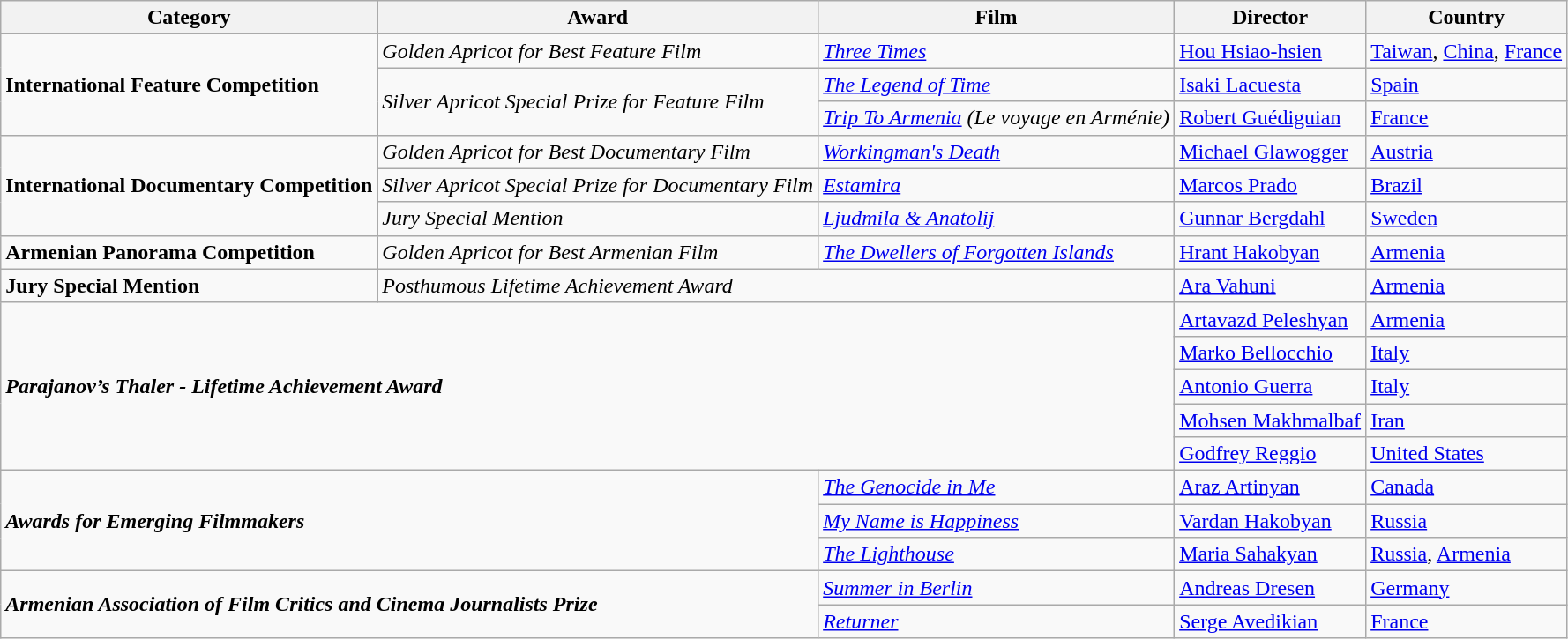<table class="wikitable sortable">
<tr>
<th>Category</th>
<th>Award</th>
<th>Film</th>
<th>Director</th>
<th>Country</th>
</tr>
<tr>
<td rowspan="3"><strong>International Feature Competition</strong></td>
<td><em>Golden Apricot for Best Feature Film</em></td>
<td><em><a href='#'>Three Times</a></em></td>
<td><a href='#'>Hou Hsiao-hsien</a></td>
<td> <a href='#'>Taiwan</a>,  <a href='#'>China</a>,  <a href='#'>France</a></td>
</tr>
<tr>
<td rowspan="2"><em>Silver Apricot Special Prize for Feature Film</em></td>
<td><em><a href='#'>The Legend of Time</a></em></td>
<td><a href='#'>Isaki Lacuesta</a></td>
<td> <a href='#'>Spain</a></td>
</tr>
<tr>
<td><em><a href='#'>Trip To Armenia</a> (Le voyage en Arménie)</em></td>
<td><a href='#'>Robert Guédiguian</a></td>
<td> <a href='#'>France</a></td>
</tr>
<tr>
<td rowspan="3"><strong>International Documentary Competition</strong></td>
<td><em>Golden Apricot for Best Documentary Film</em></td>
<td><em><a href='#'>Workingman's Death</a></em></td>
<td><a href='#'>Michael Glawogger</a></td>
<td> <a href='#'>Austria</a></td>
</tr>
<tr>
<td><em>Silver Apricot Special Prize for Documentary Film</em></td>
<td><em><a href='#'>Estamira</a></em></td>
<td><a href='#'>Marcos Prado</a></td>
<td> <a href='#'>Brazil</a></td>
</tr>
<tr>
<td><em>Jury Special Mention</em></td>
<td><em><a href='#'>Ljudmila & Anatolij</a></em></td>
<td><a href='#'>Gunnar Bergdahl</a></td>
<td> <a href='#'>Sweden</a></td>
</tr>
<tr>
<td><strong>Armenian Panorama Competition</strong></td>
<td><em>Golden Apricot for Best Armenian Film</em></td>
<td><em><a href='#'>The Dwellers of Forgotten Islands</a></em></td>
<td><a href='#'>Hrant Hakobyan</a></td>
<td> <a href='#'>Armenia</a></td>
</tr>
<tr>
<td><strong>Jury Special Mention</strong></td>
<td colspan="2"><em>Posthumous Lifetime Achievement Award</em></td>
<td><a href='#'>Ara Vahuni</a></td>
<td> <a href='#'>Armenia</a></td>
</tr>
<tr>
<td rowspan="5" colspan="3"><strong><em>Parajanov’s Thaler -  Lifetime Achievement Award</em></strong></td>
<td><a href='#'>Artavazd Peleshyan</a></td>
<td> <a href='#'>Armenia</a></td>
</tr>
<tr>
<td><a href='#'>Marko Bellocchio</a></td>
<td> <a href='#'>Italy</a></td>
</tr>
<tr>
<td><a href='#'>Antonio Guerra</a></td>
<td> <a href='#'>Italy</a></td>
</tr>
<tr>
<td><a href='#'>Mohsen Makhmalbaf</a></td>
<td> <a href='#'>Iran</a></td>
</tr>
<tr>
<td><a href='#'>Godfrey Reggio</a></td>
<td> <a href='#'>United States</a></td>
</tr>
<tr>
<td rowspan="3" colspan="2"><strong><em>Awards for Emerging Filmmakers</em></strong></td>
<td><em><a href='#'>The Genocide in Me</a></em></td>
<td><a href='#'>Araz Artinyan</a></td>
<td> <a href='#'>Canada</a></td>
</tr>
<tr>
<td><em><a href='#'>My Name is Happiness</a></em></td>
<td><a href='#'>Vardan Hakobyan</a></td>
<td> <a href='#'>Russia</a></td>
</tr>
<tr>
<td><em><a href='#'>The Lighthouse</a></em></td>
<td><a href='#'>Maria Sahakyan</a></td>
<td> <a href='#'>Russia</a>,  <a href='#'>Armenia</a></td>
</tr>
<tr>
<td rowspan="2" colspan="2"><strong><em>Armenian Association of Film Critics and Cinema Journalists Prize</em></strong></td>
<td><em><a href='#'>Summer in Berlin</a></em></td>
<td><a href='#'>Andreas Dresen</a></td>
<td> <a href='#'>Germany</a></td>
</tr>
<tr>
<td><em><a href='#'>Returner</a></em></td>
<td><a href='#'>Serge Avedikian</a></td>
<td> <a href='#'>France</a></td>
</tr>
</table>
